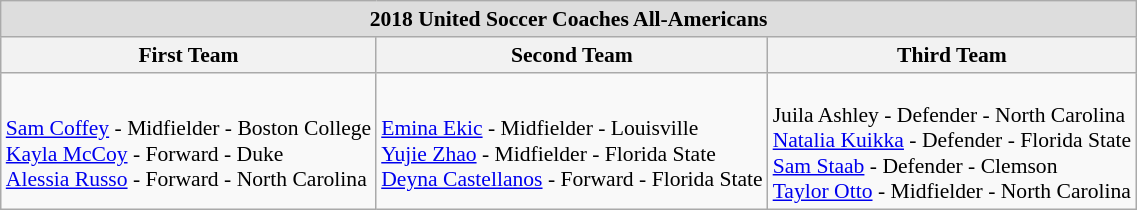<table class="wikitable" style="white-space:nowrap; font-size:90%;">
<tr>
<td colspan="7" style="text-align:center; background:#ddd;"><strong>2018 United Soccer Coaches All-Americans</strong></td>
</tr>
<tr>
<th>First Team</th>
<th>Second Team</th>
<th>Third Team</th>
</tr>
<tr>
<td><br><a href='#'>Sam Coffey</a> - Midfielder - Boston College<br>
<a href='#'>Kayla McCoy</a> - Forward - Duke<br>
<a href='#'>Alessia Russo</a> - Forward - North Carolina</td>
<td><br><a href='#'>Emina Ekic</a> - Midfielder - Louisville<br>
<a href='#'>Yujie Zhao</a> - Midfielder - Florida State<br>
<a href='#'>Deyna Castellanos</a> - Forward - Florida State</td>
<td><br>Juila Ashley - Defender - North Carolina<br>
<a href='#'>Natalia Kuikka</a> - Defender - Florida State<br>
<a href='#'>Sam Staab</a> - Defender - Clemson<br>
<a href='#'>Taylor Otto</a> - Midfielder - North Carolina</td>
</tr>
</table>
